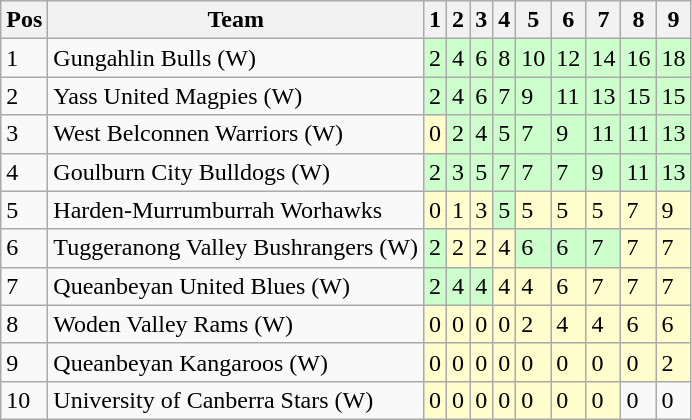<table class="wikitable">
<tr>
<th>Pos</th>
<th>Team</th>
<th>1</th>
<th>2</th>
<th>3</th>
<th>4</th>
<th>5</th>
<th>6</th>
<th>7</th>
<th>8</th>
<th>9</th>
</tr>
<tr>
<td>1</td>
<td> Gungahlin Bulls (W)</td>
<td style="background:#ccffcc;">2</td>
<td style="background:#ccffcc;">4</td>
<td style="background:#ccffcc;">6</td>
<td style="background:#ccffcc;">8</td>
<td style="background:#ccffcc;">10</td>
<td style="background:#ccffcc;">12</td>
<td style="background:#ccffcc;">14</td>
<td style="background:#ccffcc;">16</td>
<td style="background:#ccffcc;">18</td>
</tr>
<tr>
<td>2</td>
<td> Yass United Magpies (W)</td>
<td style="background:#ccffcc;">2</td>
<td style="background:#ccffcc;">4</td>
<td style="background:#ccffcc;">6</td>
<td style="background:#ccffcc;">7</td>
<td style="background:#ccffcc;">9</td>
<td style="background:#ccffcc;">11</td>
<td style="background:#ccffcc;">13</td>
<td style="background:#ccffcc;">15</td>
<td style="background:#ccffcc;">15</td>
</tr>
<tr>
<td>3</td>
<td> West Belconnen Warriors (W)</td>
<td style="background:#fffdcc;">0</td>
<td style="background:#ccffcc;">2</td>
<td style="background:#ccffcc;">4</td>
<td style="background:#ccffcc;">5</td>
<td style="background:#ccffcc;">7</td>
<td style="background:#ccffcc;">9</td>
<td style="background:#ccffcc;">11</td>
<td style="background:#ccffcc;">11</td>
<td style="background:#ccffcc;">13</td>
</tr>
<tr>
<td>4</td>
<td> Goulburn City Bulldogs (W)</td>
<td style="background:#ccffcc;">2</td>
<td style="background:#ccffcc;">3</td>
<td style="background:#ccffcc;">5</td>
<td style="background:#ccffcc;">7</td>
<td style="background:#ccffcc;">7</td>
<td style="background:#ccffcc;">7</td>
<td style="background:#ccffcc;">9</td>
<td style="background:#ccffcc;">11</td>
<td style="background:#ccffcc;">13</td>
</tr>
<tr>
<td>5</td>
<td> Harden-Murrumburrah Worhawks</td>
<td style="background:#fffdcc;">0</td>
<td style="background:#fffdcc;">1</td>
<td style="background:#fffdcc;">3</td>
<td style="background:#ccffcc;">5</td>
<td style="background:#fffdcc;">5</td>
<td style="background:#fffdcc;">5</td>
<td style="background:#fffdcc;">5</td>
<td style="background:#fffdcc;">7</td>
<td style="background:#fffdcc;">9</td>
</tr>
<tr>
<td>6</td>
<td> Tuggeranong Valley Bushrangers (W)</td>
<td style="background:#ccffcc;">2</td>
<td style="background:#fffdcc;">2</td>
<td style="background:#fffdcc;">2</td>
<td style="background:#fffdcc;">4</td>
<td style="background:#ccffcc;">6</td>
<td style="background:#ccffcc;">6</td>
<td style="background:#ccffcc;">7</td>
<td style="background:#fffdcc;">7</td>
<td style="background:#fffdcc;">7</td>
</tr>
<tr>
<td>7</td>
<td> Queanbeyan United Blues (W)</td>
<td style="background:#ccffcc;">2</td>
<td style="background:#ccffcc;">4</td>
<td style="background:#ccffcc;">4</td>
<td style="background:#fffdcc;">4</td>
<td style="background:#fffdcc;">4</td>
<td style="background:#fffdcc;">6</td>
<td style="background:#fffdcc;">7</td>
<td style="background:#fffdcc;">7</td>
<td style="background:#fffdcc;">7</td>
</tr>
<tr>
<td>8</td>
<td> Woden Valley Rams (W)</td>
<td style="background:#fffdcc;">0</td>
<td style="background:#fffdcc;">0</td>
<td style="background:#fffdcc;">0</td>
<td style="background:#fffdcc;">0</td>
<td style="background:#fffdcc;">2</td>
<td style="background:#fffdcc;">4</td>
<td style="background:#fffdcc;">4</td>
<td style="background:#fffdcc;">6</td>
<td style="background:#fffdcc;">6</td>
</tr>
<tr>
<td>9</td>
<td> Queanbeyan Kangaroos (W)</td>
<td style="background:#fffdcc;">0</td>
<td style="background:#fffdcc;">0</td>
<td style="background:#fffdcc;">0</td>
<td style="background:#fffdcc;">0</td>
<td style="background:#fffdcc;">0</td>
<td style="background:#fffdcc;">0</td>
<td style="background:#fffdcc;">0</td>
<td style="background:#fffdcc;">0</td>
<td style="background:#fffdcc;">2</td>
</tr>
<tr>
<td>10</td>
<td> University of Canberra Stars (W)</td>
<td style="background:#fffdcc;">0</td>
<td style="background:#fffdcc;">0</td>
<td style="background:#fffdcc;">0</td>
<td style="background:#fffdcc;">0</td>
<td style="background:#fffdcc;">0</td>
<td style="background:#fffdcc;">0</td>
<td style="background:#fffdcc;">0</td>
<td>0</td>
<td>0</td>
</tr>
</table>
